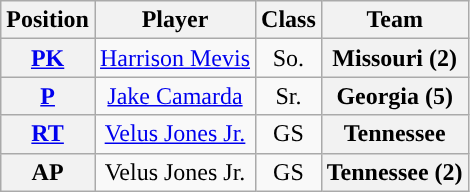<table class="wikitable">
<tr>
<th>Position</th>
<th>Player</th>
<th>Class</th>
<th>Team</th>
</tr>
<tr style="text-align:center;">
<th rowspan="1"><a href='#'>PK</a></th>
<td><a href='#'>Harrison Mevis</a></td>
<td>So.</td>
<th>Missouri (2)</th>
</tr>
<tr style="text-align:center;">
<th rowspan="1"><a href='#'>P</a></th>
<td><a href='#'>Jake Camarda</a></td>
<td>Sr.</td>
<th>Georgia (5)</th>
</tr>
<tr style="text-align:center;">
<th rowspan="1"><a href='#'>RT</a></th>
<td><a href='#'>Velus Jones Jr.</a></td>
<td>GS</td>
<th>Tennessee</th>
</tr>
<tr style="text-align:center;">
<th rowspan="1">AP</th>
<td>Velus Jones Jr.</td>
<td>GS</td>
<th style=>Tennessee (2)</th>
</tr>
</table>
